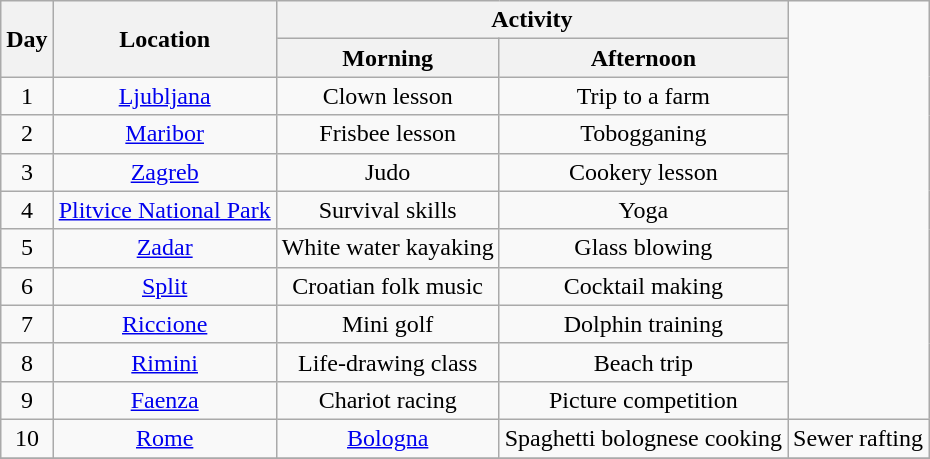<table class="wikitable" style="text-align:center;">
<tr>
<th rowspan=2>Day</th>
<th rowspan=2>Location</th>
<th colspan=2>Activity</th>
</tr>
<tr>
<th>Morning</th>
<th>Afternoon</th>
</tr>
<tr>
<td>1</td>
<td><a href='#'>Ljubljana</a></td>
<td>Clown lesson</td>
<td>Trip to a farm</td>
</tr>
<tr>
<td>2</td>
<td><a href='#'>Maribor</a></td>
<td>Frisbee lesson</td>
<td>Tobogganing</td>
</tr>
<tr>
<td>3</td>
<td><a href='#'>Zagreb</a></td>
<td>Judo</td>
<td>Cookery lesson</td>
</tr>
<tr>
<td>4</td>
<td><a href='#'>Plitvice National Park</a></td>
<td>Survival skills</td>
<td>Yoga</td>
</tr>
<tr>
<td>5</td>
<td><a href='#'>Zadar</a></td>
<td>White water kayaking</td>
<td>Glass blowing</td>
</tr>
<tr>
<td>6</td>
<td><a href='#'>Split</a></td>
<td>Croatian folk music</td>
<td>Cocktail making</td>
</tr>
<tr>
<td>7</td>
<td><a href='#'>Riccione</a></td>
<td>Mini golf</td>
<td>Dolphin training</td>
</tr>
<tr>
<td>8</td>
<td><a href='#'>Rimini</a></td>
<td>Life-drawing class</td>
<td>Beach trip</td>
</tr>
<tr>
<td>9</td>
<td><a href='#'>Faenza</a></td>
<td>Chariot racing</td>
<td>Picture competition</td>
</tr>
<tr>
<td>10</td>
<td><a href='#'>Rome</a></td>
<td><a href='#'>Bologna</a></td>
<td>Spaghetti bolognese cooking</td>
<td>Sewer rafting</td>
</tr>
<tr>
</tr>
</table>
